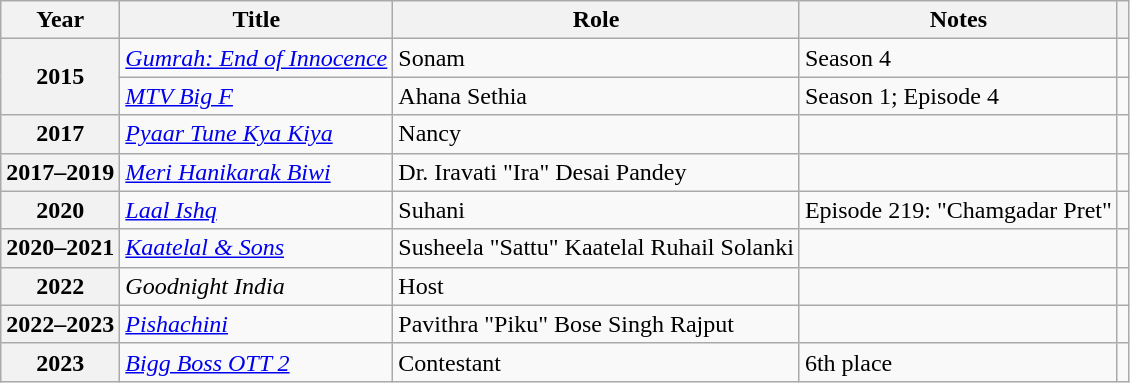<table class="wikitable plainrowheaders sortable">
<tr>
<th scope="col">Year</th>
<th scope="col">Title</th>
<th scope="col">Role</th>
<th scope="col" class="unsortable">Notes</th>
<th scope="col" class="unsortable"></th>
</tr>
<tr>
<th rowspan="2">2015</th>
<td><em><a href='#'>Gumrah: End of Innocence</a></em></td>
<td>Sonam</td>
<td>Season 4</td>
<td></td>
</tr>
<tr>
<td><em><a href='#'>MTV Big F</a></em></td>
<td>Ahana Sethia</td>
<td>Season 1; Episode 4</td>
<td></td>
</tr>
<tr>
<th scope="row">2017</th>
<td><em><a href='#'>Pyaar Tune Kya Kiya</a></em></td>
<td>Nancy</td>
<td></td>
<td></td>
</tr>
<tr>
<th scope="row">2017–2019</th>
<td><em><a href='#'>Meri Hanikarak Biwi</a></em></td>
<td>Dr. Iravati "Ira" Desai Pandey</td>
<td></td>
<td></td>
</tr>
<tr>
<th scope="row">2020</th>
<td><em><a href='#'>Laal Ishq</a></em></td>
<td>Suhani</td>
<td>Episode 219: "Chamgadar Pret"</td>
<td></td>
</tr>
<tr>
<th scope="row">2020–2021</th>
<td><em><a href='#'>Kaatelal & Sons</a></em></td>
<td>Susheela "Sattu" Kaatelal Ruhail Solanki</td>
<td></td>
<td></td>
</tr>
<tr>
<th scope="row">2022</th>
<td><em>Goodnight India</em></td>
<td>Host</td>
<td></td>
<td></td>
</tr>
<tr>
<th scope="row">2022–2023</th>
<td><em><a href='#'>Pishachini</a></em></td>
<td>Pavithra "Piku" Bose Singh Rajput</td>
<td></td>
<td></td>
</tr>
<tr>
<th scope="row">2023</th>
<td><em><a href='#'>Bigg Boss OTT 2</a></em></td>
<td>Contestant</td>
<td>6th place</td>
<td></td>
</tr>
</table>
